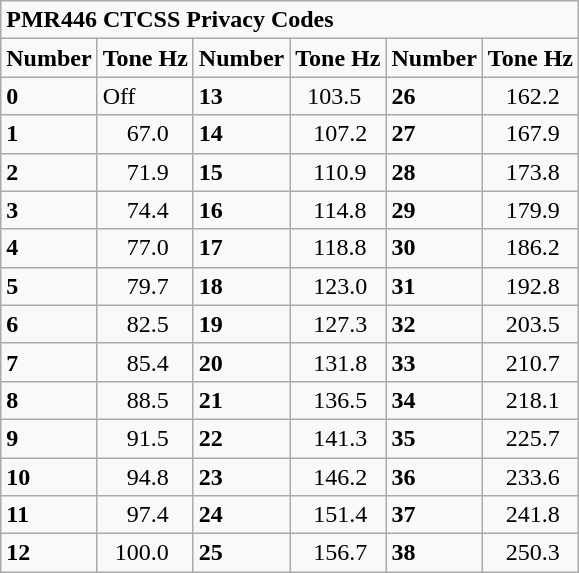<table class="wikitable">
<tr>
<td colspan="6"><strong>PMR446 CTCSS Privacy Codes</strong></td>
</tr>
<tr>
<td><strong>Number</strong></td>
<td><strong>Tone Hz</strong></td>
<td><strong>Number</strong></td>
<td><strong>Tone Hz</strong></td>
<td><strong>Number</strong></td>
<td><strong>Tone Hz</strong></td>
</tr>
<tr>
<td><strong>0</strong></td>
<td>Off</td>
<td><strong>13</strong></td>
<td>    103.5</td>
<td><strong>26</strong></td>
<td>   162.2</td>
</tr>
<tr>
<td><strong>1</strong></td>
<td>      67.0</td>
<td><strong>14</strong></td>
<td>   107.2</td>
<td><strong>27</strong></td>
<td>   167.9</td>
</tr>
<tr>
<td><strong>2</strong></td>
<td>      71.9</td>
<td><strong>15</strong></td>
<td>   110.9</td>
<td><strong>28</strong></td>
<td>   173.8</td>
</tr>
<tr>
<td><strong>3</strong></td>
<td>      74.4</td>
<td><strong>16</strong></td>
<td>   114.8</td>
<td><strong>29</strong></td>
<td>   179.9</td>
</tr>
<tr>
<td><strong>4</strong></td>
<td>      77.0</td>
<td><strong>17</strong></td>
<td>   118.8</td>
<td><strong>30</strong></td>
<td>   186.2</td>
</tr>
<tr>
<td><strong>5</strong></td>
<td>      79.7</td>
<td><strong>18</strong></td>
<td>   123.0</td>
<td><strong>31</strong></td>
<td>   192.8</td>
</tr>
<tr>
<td><strong>6</strong></td>
<td>      82.5</td>
<td><strong>19</strong></td>
<td>   127.3</td>
<td><strong>32</strong></td>
<td>   203.5</td>
</tr>
<tr>
<td><strong>7</strong></td>
<td>      85.4</td>
<td><strong>20</strong></td>
<td>   131.8</td>
<td><strong>33</strong></td>
<td>   210.7</td>
</tr>
<tr>
<td><strong>8</strong></td>
<td>      88.5</td>
<td><strong>21</strong></td>
<td>   136.5</td>
<td><strong>34</strong></td>
<td>   218.1</td>
</tr>
<tr>
<td><strong>9</strong></td>
<td>      91.5</td>
<td><strong>22</strong></td>
<td>   141.3</td>
<td><strong>35</strong></td>
<td>   225.7</td>
</tr>
<tr>
<td><strong>10</strong></td>
<td>      94.8</td>
<td><strong>23</strong></td>
<td>   146.2</td>
<td><strong>36</strong></td>
<td>   233.6</td>
</tr>
<tr>
<td><strong>11</strong></td>
<td>      97.4</td>
<td><strong>24</strong></td>
<td>   151.4</td>
<td><strong>37</strong></td>
<td>   241.8</td>
</tr>
<tr>
<td><strong>12</strong></td>
<td>    100.0</td>
<td><strong>25</strong></td>
<td>   156.7</td>
<td><strong>38</strong></td>
<td>   250.3</td>
</tr>
</table>
